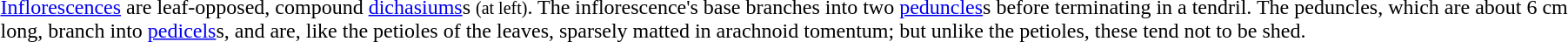<table>
<tr>
<td><br>    </td>
<td><br></td>
<td><br><a href='#'>Inflorescences</a> are leaf-opposed, compound <a href='#'>dichasiums</a>s <small>(at left)</small>. The inflorescence's base branches into two <a href='#'>peduncles</a>s before terminating in a tendril. The peduncles, which are about 6 cm long, branch into <a href='#'>pedicels</a>s, and are, like the petioles of the leaves, sparsely matted in arachnoid tomentum; but unlike the petioles, these tend not to be shed.</td>
<td></td>
</tr>
</table>
